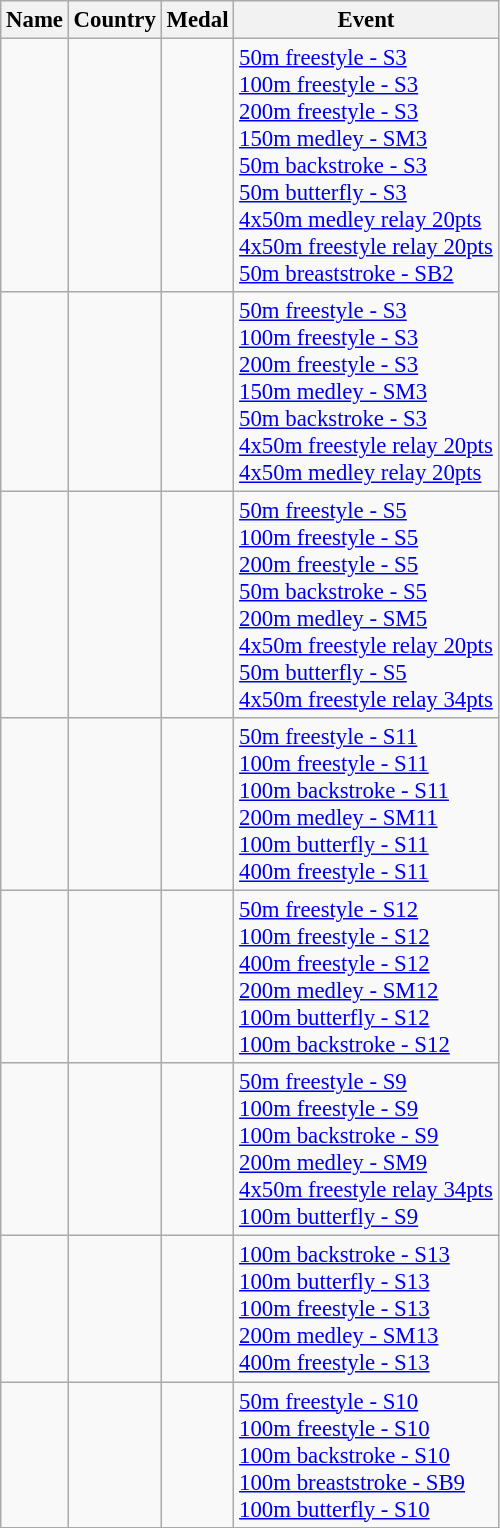<table class="wikitable sortable" style="font-size:95%">
<tr>
<th>Name</th>
<th>Country</th>
<th>Medal</th>
<th>Event</th>
</tr>
<tr>
<td></td>
<td></td>
<td><br> <br> <br><br> <br><br> <br><br><br></td>
<td><a href='#'>50m freestyle - S3</a> <br> <a href='#'>100m freestyle - S3</a><br><a href='#'>200m freestyle - S3</a><br> <a href='#'>150m medley - SM3</a><br><a href='#'>50m backstroke - S3</a><br><a href='#'>50m butterfly - S3</a><br><a href='#'>4x50m medley relay 20pts</a><br> <a href='#'>4x50m freestyle relay 20pts</a><br><a href='#'>50m breaststroke - SB2</a></td>
</tr>
<tr>
<td></td>
<td></td>
<td><br> <br> <br><br> <br> <br><br></td>
<td><a href='#'>50m freestyle - S3</a> <br> <a href='#'>100m freestyle - S3</a><br><a href='#'>200m freestyle - S3</a><br> <a href='#'>150m medley - SM3</a><br><a href='#'>50m backstroke - S3</a><br> <a href='#'>4x50m freestyle relay 20pts</a><br> <a href='#'>4x50m medley relay 20pts</a></td>
</tr>
<tr>
<td></td>
<td></td>
<td><br> <br><br> <br><br> <br><br><br></td>
<td><a href='#'>50m freestyle - S5</a><br><a href='#'>100m freestyle - S5</a> <br> <a href='#'>200m freestyle - S5</a><br><a href='#'>50m backstroke - S5</a><br> <a href='#'>200m medley - SM5</a><br> <a href='#'>4x50m freestyle relay 20pts</a><br><a href='#'>50m butterfly - S5</a><br><a href='#'>4x50m freestyle relay 34pts</a></td>
</tr>
<tr>
<td></td>
<td></td>
<td><br> <br> <br><br> <br> <br></td>
<td><a href='#'>50m freestyle - S11</a> <br> <a href='#'>100m freestyle - S11</a><br><a href='#'>100m backstroke - S11</a><br> <a href='#'>200m medley - SM11</a><br><a href='#'>100m butterfly - S11</a><br><a href='#'>400m freestyle - S11</a></td>
</tr>
<tr>
<td></td>
<td></td>
<td><br> <br> <br><br> <br> <br></td>
<td><a href='#'>50m freestyle - S12</a> <br> <a href='#'>100m freestyle - S12</a><br><a href='#'>400m freestyle - S12</a><br> <a href='#'>200m medley - SM12</a><br><a href='#'>100m butterfly - S12</a><br><a href='#'>100m backstroke - S12</a></td>
</tr>
<tr>
<td></td>
<td></td>
<td><br> <br> <br><br> <br><br></td>
<td><a href='#'>50m freestyle - S9</a> <br> <a href='#'>100m freestyle - S9</a><br><a href='#'>100m backstroke - S9</a><br> <a href='#'>200m medley - SM9</a><br><a href='#'>4x50m freestyle relay 34pts</a><br><a href='#'>100m butterfly - S9</a></td>
</tr>
<tr>
<td></td>
<td></td>
<td><br> <br> <br><br> <br></td>
<td><a href='#'>100m backstroke - S13</a> <br> <a href='#'>100m butterfly - S13</a><br><a href='#'>100m freestyle - S13</a><br> <a href='#'>200m medley - SM13</a><br><a href='#'>400m freestyle - S13</a></td>
</tr>
<tr>
<td></td>
<td></td>
<td><br> <br> <br><br> <br></td>
<td><a href='#'>50m freestyle - S10</a> <br> <a href='#'>100m freestyle - S10</a><br><a href='#'>100m backstroke - S10</a><br> <a href='#'>100m breaststroke - SB9</a><br><a href='#'>100m butterfly - S10</a></td>
</tr>
<tr>
</tr>
</table>
